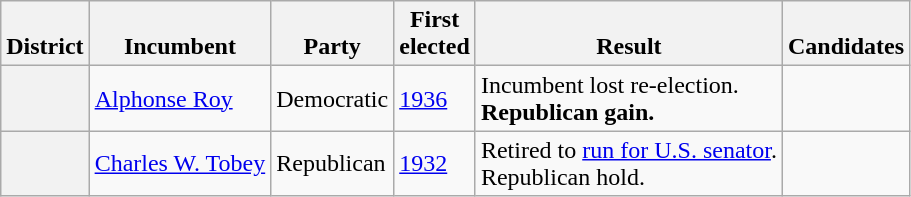<table class=wikitable>
<tr valign=bottom>
<th>District</th>
<th>Incumbent</th>
<th>Party</th>
<th>First<br>elected</th>
<th>Result</th>
<th>Candidates</th>
</tr>
<tr>
<th></th>
<td><a href='#'>Alphonse Roy</a></td>
<td>Democratic</td>
<td><a href='#'>1936</a></td>
<td>Incumbent lost re-election.<br><strong>Republican gain.</strong></td>
<td nowrap></td>
</tr>
<tr>
<th></th>
<td><a href='#'>Charles W. Tobey</a></td>
<td>Republican</td>
<td><a href='#'>1932</a></td>
<td>Retired to <a href='#'>run for U.S. senator</a>.<br>Republican hold.</td>
<td nowrap></td>
</tr>
</table>
